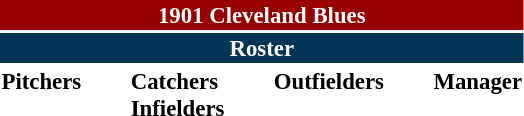<table class="toccolours" style="font-size: 95%;">
<tr>
<th colspan="10" style="background-color: #990000; color: white; text-align: center;">1901 Cleveland Blues</th>
</tr>
<tr>
<td colspan="10" style="background-color: #023456; color: white; text-align: center;"><strong>Roster</strong></td>
</tr>
<tr>
<td valign="top"><strong>Pitchers</strong><br>









</td>
<td width="25px"></td>
<td valign="top"><strong>Catchers</strong><br>



<strong>Infielders</strong>








</td>
<td width="25px"></td>
<td valign="top"><strong>Outfielders</strong><br>









</td>
<td width="25px"></td>
<td valign="top"><strong>Manager</strong><br></td>
</tr>
</table>
